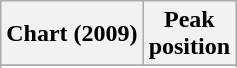<table class="wikitable sortable plainrowheaders" style="text-align:center">
<tr>
<th>Chart (2009)</th>
<th>Peak<br>position</th>
</tr>
<tr>
</tr>
<tr>
</tr>
<tr>
</tr>
<tr>
</tr>
<tr>
</tr>
<tr>
</tr>
</table>
